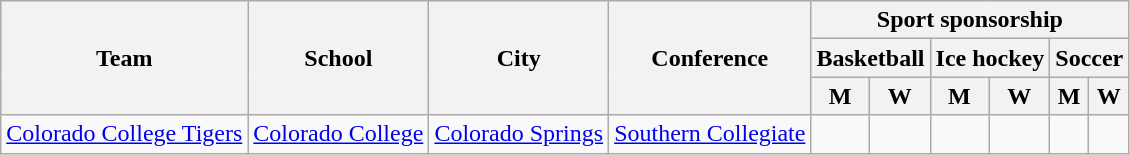<table class="sortable wikitable">
<tr>
<th rowspan=3>Team</th>
<th rowspan=3>School</th>
<th rowspan=3>City</th>
<th rowspan=3>Conference</th>
<th colspan=6>Sport sponsorship</th>
</tr>
<tr>
<th colspan=2>Basketball</th>
<th colspan=2>Ice hockey</th>
<th colspan=2>Soccer</th>
</tr>
<tr>
<th>M</th>
<th>W</th>
<th>M</th>
<th>W</th>
<th>M</th>
<th>W</th>
</tr>
<tr>
<td><a href='#'>Colorado College Tigers</a></td>
<td><a href='#'>Colorado College</a></td>
<td><a href='#'>Colorado Springs</a></td>
<td><a href='#'>Southern Collegiate</a></td>
<td></td>
<td></td>
<td> </td>
<td></td>
<td></td>
<td> </td>
</tr>
</table>
